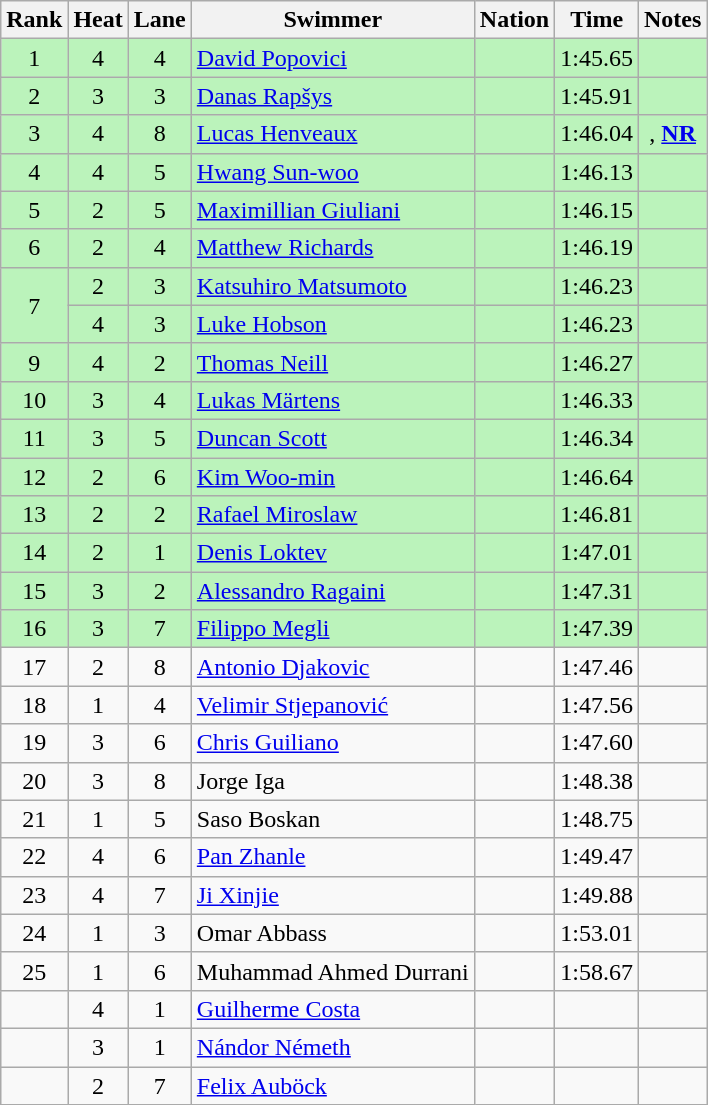<table class="wikitable sortable mw-collapsible" style="text-align:center">
<tr>
<th scope="col">Rank</th>
<th scope="col">Heat</th>
<th scope="col">Lane</th>
<th scope="col">Swimmer</th>
<th scope="col">Nation</th>
<th scope="col">Time</th>
<th scope="col">Notes</th>
</tr>
<tr bgcolor=bbf3bb>
<td>1</td>
<td>4</td>
<td>4</td>
<td align="left"><a href='#'>David Popovici</a></td>
<td align="left"></td>
<td>1:45.65</td>
<td></td>
</tr>
<tr bgcolor=bbf3bb>
<td>2</td>
<td>3</td>
<td>3</td>
<td align="left"><a href='#'>Danas Rapšys</a></td>
<td align="left"></td>
<td>1:45.91</td>
<td></td>
</tr>
<tr bgcolor=bbf3bb>
<td>3</td>
<td>4</td>
<td>8</td>
<td align="left"><a href='#'>Lucas Henveaux</a></td>
<td align="left"></td>
<td>1:46.04</td>
<td>, <strong><a href='#'>NR</a></strong></td>
</tr>
<tr bgcolor=bbf3bb>
<td>4</td>
<td>4</td>
<td>5</td>
<td align="left"><a href='#'>Hwang Sun-woo</a></td>
<td align="left"></td>
<td>1:46.13</td>
<td></td>
</tr>
<tr bgcolor=bbf3bb>
<td>5</td>
<td>2</td>
<td>5</td>
<td align="left"><a href='#'>Maximillian Giuliani</a></td>
<td align="left"></td>
<td>1:46.15</td>
<td></td>
</tr>
<tr bgcolor=bbf3bb>
<td>6</td>
<td>2</td>
<td>4</td>
<td align="left"><a href='#'>Matthew Richards</a></td>
<td align="left"></td>
<td>1:46.19</td>
<td></td>
</tr>
<tr bgcolor=bbf3bb>
<td rowspan=2>7</td>
<td>2</td>
<td>3</td>
<td align="left"><a href='#'>Katsuhiro Matsumoto</a></td>
<td align="left"></td>
<td>1:46.23</td>
<td></td>
</tr>
<tr bgcolor=bbf3bb>
<td>4</td>
<td>3</td>
<td align="left"><a href='#'>Luke Hobson</a></td>
<td align="left"></td>
<td>1:46.23</td>
<td></td>
</tr>
<tr bgcolor=bbf3bb>
<td>9</td>
<td>4</td>
<td>2</td>
<td align="left"><a href='#'>Thomas Neill</a></td>
<td align="left"></td>
<td>1:46.27</td>
<td></td>
</tr>
<tr bgcolor=bbf3bb>
<td>10</td>
<td>3</td>
<td>4</td>
<td align="left"><a href='#'>Lukas Märtens</a></td>
<td align="left"></td>
<td>1:46.33</td>
<td></td>
</tr>
<tr bgcolor=bbf3bb>
<td>11</td>
<td>3</td>
<td>5</td>
<td align="left"><a href='#'>Duncan Scott</a></td>
<td align="left"></td>
<td>1:46.34</td>
<td></td>
</tr>
<tr bgcolor=bbf3bb>
<td>12</td>
<td>2</td>
<td>6</td>
<td align="left"><a href='#'>Kim Woo-min</a></td>
<td align="left"></td>
<td>1:46.64</td>
<td></td>
</tr>
<tr bgcolor=bbf3bb>
<td>13</td>
<td>2</td>
<td>2</td>
<td align="left"><a href='#'>Rafael Miroslaw</a></td>
<td align="left"></td>
<td>1:46.81</td>
<td></td>
</tr>
<tr bgcolor=bbf3bb>
<td>14</td>
<td>2</td>
<td>1</td>
<td align="left"><a href='#'>Denis Loktev</a></td>
<td align="left"></td>
<td>1:47.01</td>
<td></td>
</tr>
<tr bgcolor=bbf3bb>
<td>15</td>
<td>3</td>
<td>2</td>
<td align="left"><a href='#'>Alessandro Ragaini</a></td>
<td align="left"></td>
<td>1:47.31</td>
<td></td>
</tr>
<tr bgcolor=bbf3bb>
<td>16</td>
<td>3</td>
<td>7</td>
<td align="left"><a href='#'>Filippo Megli</a></td>
<td align="left"></td>
<td>1:47.39</td>
<td></td>
</tr>
<tr>
<td>17</td>
<td>2</td>
<td>8</td>
<td align="left"><a href='#'>Antonio Djakovic</a></td>
<td align="left"></td>
<td>1:47.46</td>
<td></td>
</tr>
<tr>
<td>18</td>
<td>1</td>
<td>4</td>
<td align="left"><a href='#'>Velimir Stjepanović</a></td>
<td align="left"></td>
<td>1:47.56</td>
<td></td>
</tr>
<tr>
<td>19</td>
<td>3</td>
<td>6</td>
<td align="left"><a href='#'>Chris Guiliano</a></td>
<td align="left"></td>
<td>1:47.60</td>
<td></td>
</tr>
<tr>
<td>20</td>
<td>3</td>
<td>8</td>
<td align="left">Jorge Iga</td>
<td align="left"></td>
<td>1:48.38</td>
<td></td>
</tr>
<tr>
<td>21</td>
<td>1</td>
<td>5</td>
<td align="left">Saso Boskan</td>
<td align="left"></td>
<td>1:48.75</td>
<td></td>
</tr>
<tr>
<td>22</td>
<td>4</td>
<td>6</td>
<td align="left"><a href='#'>Pan Zhanle</a></td>
<td align="left"></td>
<td>1:49.47</td>
<td></td>
</tr>
<tr>
<td>23</td>
<td>4</td>
<td>7</td>
<td align="left"><a href='#'>Ji Xinjie</a></td>
<td align="left"></td>
<td>1:49.88</td>
<td></td>
</tr>
<tr>
<td>24</td>
<td>1</td>
<td>3</td>
<td align="left">Omar Abbass</td>
<td align="left"></td>
<td>1:53.01</td>
<td></td>
</tr>
<tr>
<td>25</td>
<td>1</td>
<td>6</td>
<td align="left">Muhammad Ahmed Durrani</td>
<td align="left"></td>
<td>1:58.67</td>
<td></td>
</tr>
<tr>
<td></td>
<td>4</td>
<td>1</td>
<td align="left"><a href='#'>Guilherme Costa</a></td>
<td align="left"></td>
<td></td>
<td></td>
</tr>
<tr>
<td></td>
<td>3</td>
<td>1</td>
<td align="left"><a href='#'>Nándor Németh</a></td>
<td align="left"></td>
<td></td>
<td></td>
</tr>
<tr>
<td></td>
<td>2</td>
<td>7</td>
<td align="left"><a href='#'>Felix Auböck</a></td>
<td align="left"></td>
<td></td>
<td></td>
</tr>
</table>
